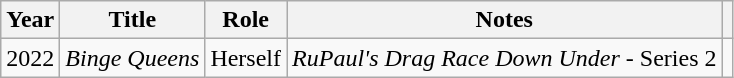<table class="wikitable plainrowheaders sortable">
<tr>
<th scope="col">Year</th>
<th scope="col">Title</th>
<th scope="col">Role</th>
<th scope="col">Notes</th>
<th style="text-align: center;" class="unsortable"></th>
</tr>
<tr>
<td>2022</td>
<td><em>Binge Queens</em></td>
<td>Herself</td>
<td><em>RuPaul's Drag Race Down Under</em> - Series 2</td>
<td style="text-align: center;"></td>
</tr>
</table>
